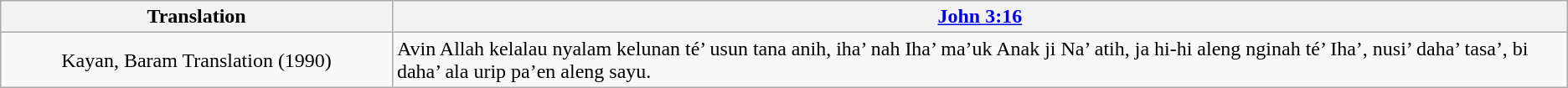<table class="wikitable">
<tr>
<th style="text-align:center; width:25%;">Translation</th>
<th><a href='#'>John 3:16</a></th>
</tr>
<tr>
<td style="text-align:center;">Kayan, Baram Translation (1990)</td>
<td>Avin Allah kelalau nyalam kelunan té’ usun tana anih, iha’ nah Iha’ ma’uk Anak ji Na’ atih, ja hi-hi aleng nginah té’ Iha’, nusi’ daha’ tasa’, bi daha’ ala urip pa’en aleng sayu.</td>
</tr>
</table>
